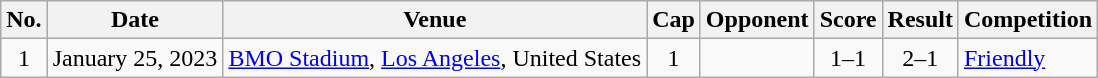<table class="wikitable sortable">
<tr>
<th scope="col">No.</th>
<th scope="col">Date</th>
<th scope="col">Venue</th>
<th scope="col">Cap</th>
<th scope="col">Opponent</th>
<th scope="col">Score</th>
<th scope="col">Result</th>
<th scope="col">Competition</th>
</tr>
<tr>
<td align="center">1</td>
<td>January 25, 2023</td>
<td><a href='#'>BMO Stadium</a>, <a href='#'>Los Angeles</a>, United States</td>
<td align="center">1</td>
<td></td>
<td align="center">1–1</td>
<td align="center">2–1</td>
<td><a href='#'>Friendly</a></td>
</tr>
</table>
